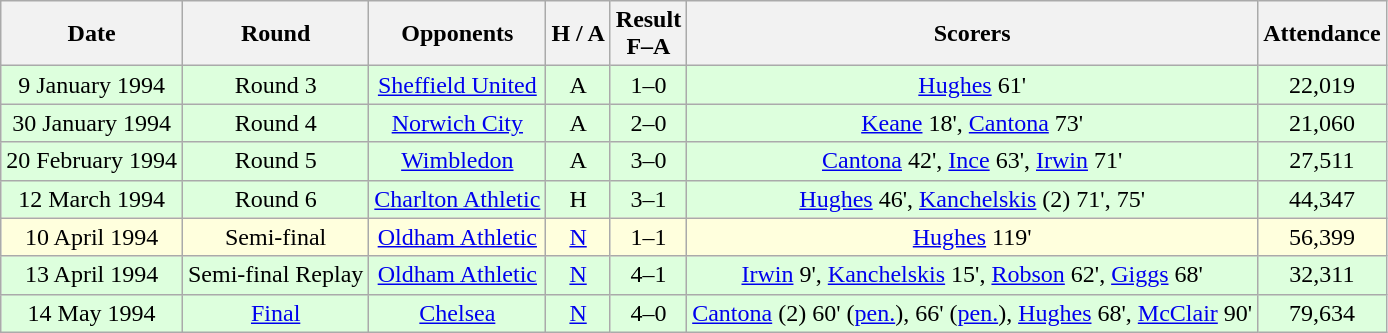<table class="wikitable" style="text-align:center">
<tr>
<th>Date</th>
<th>Round</th>
<th>Opponents</th>
<th>H / A</th>
<th>Result<br>F–A</th>
<th>Scorers</th>
<th>Attendance</th>
</tr>
<tr bgcolor="#ddffdd">
<td>9 January 1994</td>
<td>Round 3</td>
<td><a href='#'>Sheffield United</a></td>
<td>A</td>
<td>1–0</td>
<td><a href='#'>Hughes</a> 61'</td>
<td>22,019</td>
</tr>
<tr bgcolor="#ddffdd">
<td>30 January 1994</td>
<td>Round 4</td>
<td><a href='#'>Norwich City</a></td>
<td>A</td>
<td>2–0</td>
<td><a href='#'>Keane</a> 18', <a href='#'>Cantona</a> 73'</td>
<td>21,060</td>
</tr>
<tr bgcolor="#ddffdd">
<td>20 February 1994</td>
<td>Round 5</td>
<td><a href='#'>Wimbledon</a></td>
<td>A</td>
<td>3–0</td>
<td><a href='#'>Cantona</a> 42', <a href='#'>Ince</a> 63', <a href='#'>Irwin</a> 71'</td>
<td>27,511</td>
</tr>
<tr bgcolor="#ddffdd">
<td>12 March 1994</td>
<td>Round 6</td>
<td><a href='#'>Charlton Athletic</a></td>
<td>H</td>
<td>3–1</td>
<td><a href='#'>Hughes</a> 46', <a href='#'>Kanchelskis</a> (2) 71', 75'</td>
<td>44,347</td>
</tr>
<tr bgcolor="#ffffdd">
<td>10 April 1994</td>
<td>Semi-final</td>
<td><a href='#'>Oldham Athletic</a></td>
<td><a href='#'>N</a></td>
<td>1–1</td>
<td><a href='#'>Hughes</a> 119'</td>
<td>56,399</td>
</tr>
<tr bgcolor="#ddffdd">
<td>13 April 1994</td>
<td>Semi-final Replay</td>
<td><a href='#'>Oldham Athletic</a></td>
<td><a href='#'>N</a></td>
<td>4–1</td>
<td><a href='#'>Irwin</a> 9', <a href='#'>Kanchelskis</a> 15', <a href='#'>Robson</a> 62', <a href='#'>Giggs</a> 68'</td>
<td>32,311</td>
</tr>
<tr bgcolor="#ddffdd">
<td>14 May 1994</td>
<td><a href='#'>Final</a></td>
<td><a href='#'>Chelsea</a></td>
<td><a href='#'>N</a></td>
<td>4–0</td>
<td><a href='#'>Cantona</a> (2) 60' (<a href='#'>pen.</a>), 66' (<a href='#'>pen.</a>), <a href='#'>Hughes</a> 68', <a href='#'>McClair</a> 90'</td>
<td>79,634</td>
</tr>
</table>
